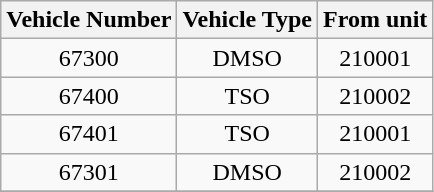<table class="wikitable">
<tr>
<th>Vehicle Number</th>
<th>Vehicle Type</th>
<th>From unit</th>
</tr>
<tr>
<td align=center>67300</td>
<td align=center>DMSO</td>
<td align=center>210001</td>
</tr>
<tr>
<td align=center>67400</td>
<td align=center>TSO</td>
<td align=center>210002</td>
</tr>
<tr>
<td align=center>67401</td>
<td align=center>TSO</td>
<td align=center>210001</td>
</tr>
<tr>
<td align=center>67301</td>
<td align=center>DMSO</td>
<td align=center>210002</td>
</tr>
<tr>
</tr>
</table>
